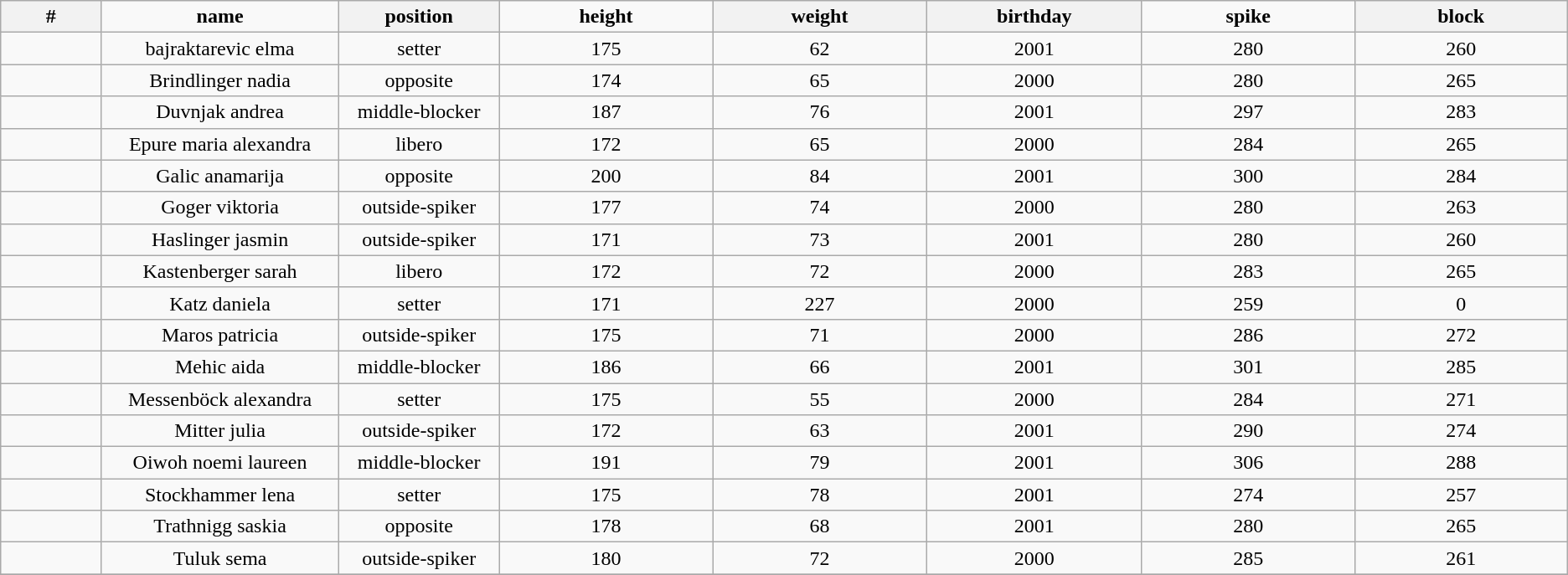<table Class="wikitable sortable" style="text-align:center;">
<tr>
<th Style="width:5em">#</th>
<td style="width:12em"><strong>name</strong></td>
<th Style="width:8em"><strong>position</strong></th>
<td style="width:11em"><strong>height</strong></td>
<th Style="width:11em"><strong>weight</strong></th>
<th Style="width:11em"><strong>birthday</strong></th>
<td style="width:11em"><strong>spike</strong></td>
<th Style="width:11em"><strong>block</strong></th>
</tr>
<tr>
<td></td>
<td>bajraktarevic elma</td>
<td>setter</td>
<td>175</td>
<td>62</td>
<td>2001</td>
<td>280</td>
<td>260</td>
</tr>
<tr>
<td></td>
<td>Brindlinger nadia</td>
<td>opposite</td>
<td>174</td>
<td>65</td>
<td>2000</td>
<td>280</td>
<td>265</td>
</tr>
<tr>
<td></td>
<td>Duvnjak andrea</td>
<td>middle-blocker</td>
<td>187</td>
<td>76</td>
<td>2001</td>
<td>297</td>
<td>283</td>
</tr>
<tr>
<td></td>
<td>Epure maria alexandra</td>
<td>libero</td>
<td>172</td>
<td>65</td>
<td>2000</td>
<td>284</td>
<td>265</td>
</tr>
<tr>
<td></td>
<td>Galic anamarija</td>
<td>opposite</td>
<td>200</td>
<td>84</td>
<td>2001</td>
<td>300</td>
<td>284</td>
</tr>
<tr>
<td></td>
<td>Goger viktoria</td>
<td>outside-spiker</td>
<td>177</td>
<td>74</td>
<td>2000</td>
<td>280</td>
<td>263</td>
</tr>
<tr>
<td></td>
<td>Haslinger jasmin</td>
<td>outside-spiker</td>
<td>171</td>
<td>73</td>
<td>2001</td>
<td>280</td>
<td>260</td>
</tr>
<tr>
<td></td>
<td>Kastenberger sarah</td>
<td>libero</td>
<td>172</td>
<td>72</td>
<td>2000</td>
<td>283</td>
<td>265</td>
</tr>
<tr>
<td></td>
<td>Katz daniela</td>
<td>setter</td>
<td>171</td>
<td>227</td>
<td>2000</td>
<td>259</td>
<td>0</td>
</tr>
<tr>
<td></td>
<td>Maros patricia</td>
<td>outside-spiker</td>
<td>175</td>
<td>71</td>
<td>2000</td>
<td>286</td>
<td>272</td>
</tr>
<tr>
<td></td>
<td>Mehic aida</td>
<td>middle-blocker</td>
<td>186</td>
<td>66</td>
<td>2001</td>
<td>301</td>
<td>285</td>
</tr>
<tr>
<td></td>
<td>Messenböck alexandra</td>
<td>setter</td>
<td>175</td>
<td>55</td>
<td>2000</td>
<td>284</td>
<td>271</td>
</tr>
<tr>
<td></td>
<td>Mitter julia</td>
<td>outside-spiker</td>
<td>172</td>
<td>63</td>
<td>2001</td>
<td>290</td>
<td>274</td>
</tr>
<tr>
<td></td>
<td>Oiwoh noemi laureen</td>
<td>middle-blocker</td>
<td>191</td>
<td>79</td>
<td>2001</td>
<td>306</td>
<td>288</td>
</tr>
<tr>
<td></td>
<td>Stockhammer lena</td>
<td>setter</td>
<td>175</td>
<td>78</td>
<td>2001</td>
<td>274</td>
<td>257</td>
</tr>
<tr>
<td></td>
<td>Trathnigg saskia</td>
<td>opposite</td>
<td>178</td>
<td>68</td>
<td>2001</td>
<td>280</td>
<td>265</td>
</tr>
<tr>
<td></td>
<td>Tuluk sema</td>
<td>outside-spiker</td>
<td>180</td>
<td>72</td>
<td>2000</td>
<td>285</td>
<td>261</td>
</tr>
<tr>
</tr>
</table>
